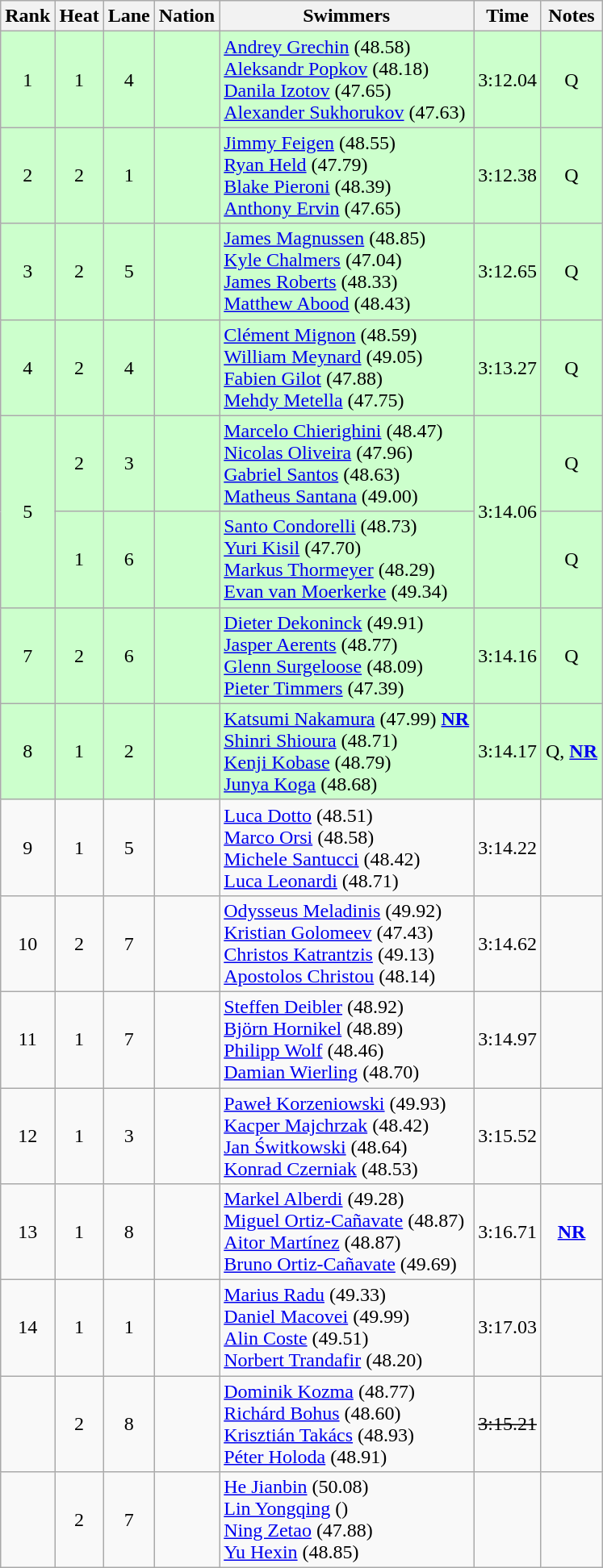<table class="wikitable sortable" style="text-align:center">
<tr>
<th>Rank</th>
<th>Heat</th>
<th>Lane</th>
<th>Nation</th>
<th>Swimmers</th>
<th>Time</th>
<th>Notes</th>
</tr>
<tr bgcolor=ccffcc>
<td>1</td>
<td>1</td>
<td>4</td>
<td align=left></td>
<td align=left><a href='#'>Andrey Grechin</a> (48.58)<br><a href='#'>Aleksandr Popkov</a> (48.18)<br><a href='#'>Danila Izotov</a> (47.65)<br><a href='#'>Alexander Sukhorukov</a> (47.63)</td>
<td>3:12.04</td>
<td>Q</td>
</tr>
<tr bgcolor=ccffcc>
<td>2</td>
<td>2</td>
<td>1</td>
<td align=left></td>
<td align=left><a href='#'>Jimmy Feigen</a> (48.55)<br><a href='#'>Ryan Held</a> (47.79)<br><a href='#'>Blake Pieroni</a> (48.39)<br><a href='#'>Anthony Ervin</a> (47.65)</td>
<td>3:12.38</td>
<td>Q</td>
</tr>
<tr bgcolor=ccffcc>
<td>3</td>
<td>2</td>
<td>5</td>
<td align=left></td>
<td align=left><a href='#'>James Magnussen</a> (48.85)<br><a href='#'>Kyle Chalmers</a> (47.04)<br><a href='#'>James Roberts</a> (48.33)<br><a href='#'>Matthew Abood</a> (48.43)</td>
<td>3:12.65</td>
<td>Q</td>
</tr>
<tr bgcolor=ccffcc>
<td>4</td>
<td>2</td>
<td>4</td>
<td align=left></td>
<td align=left><a href='#'>Clément Mignon</a> (48.59)<br><a href='#'>William Meynard</a> (49.05)<br><a href='#'>Fabien Gilot</a> (47.88)<br><a href='#'>Mehdy Metella</a> (47.75)</td>
<td>3:13.27</td>
<td>Q</td>
</tr>
<tr bgcolor=ccffcc>
<td rowspan=2>5</td>
<td>2</td>
<td>3</td>
<td align=left></td>
<td align=left><a href='#'>Marcelo Chierighini</a> (48.47)<br><a href='#'>Nicolas Oliveira</a> (47.96)<br><a href='#'>Gabriel Santos</a> (48.63)<br><a href='#'>Matheus Santana</a> (49.00)</td>
<td rowspan=2>3:14.06</td>
<td>Q</td>
</tr>
<tr bgcolor=ccffcc>
<td>1</td>
<td>6</td>
<td align=left></td>
<td align=left><a href='#'>Santo Condorelli</a> (48.73)<br><a href='#'>Yuri Kisil</a> (47.70)<br><a href='#'>Markus Thormeyer</a> (48.29)<br><a href='#'>Evan van Moerkerke</a> (49.34)</td>
<td>Q</td>
</tr>
<tr bgcolor=ccffcc>
<td>7</td>
<td>2</td>
<td>6</td>
<td align=left></td>
<td align=left><a href='#'>Dieter Dekoninck</a> (49.91)<br><a href='#'>Jasper Aerents</a> (48.77)<br><a href='#'>Glenn Surgeloose</a> (48.09)<br><a href='#'>Pieter Timmers</a> (47.39)</td>
<td>3:14.16</td>
<td>Q</td>
</tr>
<tr bgcolor=ccffcc>
<td>8</td>
<td>1</td>
<td>2</td>
<td align=left></td>
<td align=left><a href='#'>Katsumi Nakamura</a> (47.99) <strong><a href='#'>NR</a></strong><br><a href='#'>Shinri Shioura</a> (48.71)<br><a href='#'>Kenji Kobase</a> (48.79)<br><a href='#'>Junya Koga</a> (48.68)</td>
<td>3:14.17</td>
<td>Q, <strong><a href='#'>NR</a></strong></td>
</tr>
<tr>
<td>9</td>
<td>1</td>
<td>5</td>
<td align=left></td>
<td align=left><a href='#'>Luca Dotto</a> (48.51)<br><a href='#'>Marco Orsi</a> (48.58)<br><a href='#'>Michele Santucci</a> (48.42)<br><a href='#'>Luca Leonardi</a> (48.71)</td>
<td>3:14.22</td>
<td></td>
</tr>
<tr>
<td>10</td>
<td>2</td>
<td>7</td>
<td align=left></td>
<td align=left><a href='#'>Odysseus Meladinis</a> (49.92)<br><a href='#'>Kristian Golomeev</a> (47.43)<br><a href='#'>Christos Katrantzis</a> (49.13)<br><a href='#'>Apostolos Christou</a> (48.14)</td>
<td>3:14.62</td>
<td></td>
</tr>
<tr>
<td>11</td>
<td>1</td>
<td>7</td>
<td align=left></td>
<td align=left><a href='#'>Steffen Deibler</a> (48.92)<br><a href='#'>Björn Hornikel</a> (48.89)<br><a href='#'>Philipp Wolf</a> (48.46)<br><a href='#'>Damian Wierling</a> (48.70)</td>
<td>3:14.97</td>
<td></td>
</tr>
<tr>
<td>12</td>
<td>1</td>
<td>3</td>
<td align=left></td>
<td align=left><a href='#'>Paweł Korzeniowski</a> (49.93)<br><a href='#'>Kacper Majchrzak</a> (48.42)<br><a href='#'>Jan Świtkowski</a> (48.64)<br><a href='#'>Konrad Czerniak</a> (48.53)</td>
<td>3:15.52</td>
<td></td>
</tr>
<tr>
<td>13</td>
<td>1</td>
<td>8</td>
<td align=left></td>
<td align=left><a href='#'>Markel Alberdi</a> (49.28)<br><a href='#'>Miguel Ortiz-Cañavate</a> (48.87)<br><a href='#'>Aitor Martínez</a> (48.87)<br><a href='#'>Bruno Ortiz-Cañavate</a> (49.69)</td>
<td>3:16.71</td>
<td><strong><a href='#'>NR</a></strong></td>
</tr>
<tr>
<td>14</td>
<td>1</td>
<td>1</td>
<td align=left></td>
<td align=left><a href='#'>Marius Radu</a> (49.33)<br><a href='#'>Daniel Macovei</a> (49.99)<br><a href='#'>Alin Coste</a> (49.51)<br><a href='#'>Norbert Trandafir</a> (48.20)</td>
<td>3:17.03</td>
<td></td>
</tr>
<tr>
<td></td>
<td>2</td>
<td>8</td>
<td align=left></td>
<td align=left><a href='#'>Dominik Kozma</a> (48.77)<br><a href='#'>Richárd Bohus</a> (48.60)<br><a href='#'>Krisztián Takács</a> (48.93)<br><a href='#'>Péter Holoda</a> (48.91)</td>
<td><s>3:15.21</s></td>
<td></td>
</tr>
<tr>
<td></td>
<td>2</td>
<td>7</td>
<td align=left></td>
<td align=left><a href='#'>He Jianbin</a> (50.08)<br><a href='#'>Lin Yongqing</a> ()<br><a href='#'>Ning Zetao</a> (47.88) <br><a href='#'>Yu Hexin</a> (48.85)</td>
<td></td>
<td></td>
</tr>
</table>
